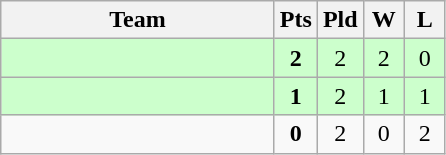<table class=wikitable style="text-align:center">
<tr>
<th width=175>Team</th>
<th width=20>Pts</th>
<th width=20>Pld</th>
<th width=20>W</th>
<th width=20>L</th>
</tr>
<tr bgcolor="#ccffcc">
<td style="text-align:left"></td>
<td><strong>2</strong></td>
<td>2</td>
<td>2</td>
<td>0</td>
</tr>
<tr bgcolor="#ccffcc">
<td style="text-align:left"></td>
<td><strong>1</strong></td>
<td>2</td>
<td>1</td>
<td>1</td>
</tr>
<tr>
<td style="text-align:left"></td>
<td><strong>0</strong></td>
<td>2</td>
<td>0</td>
<td>2</td>
</tr>
</table>
